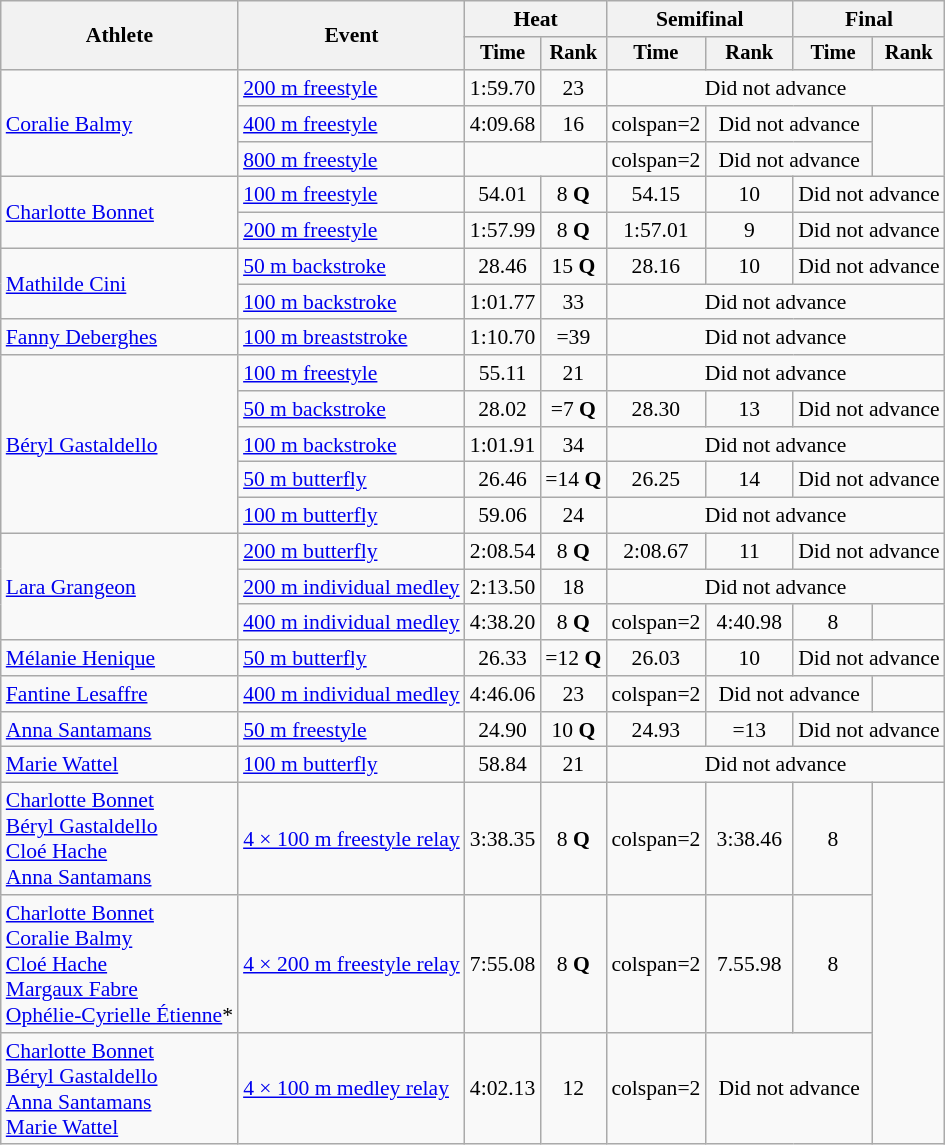<table class=wikitable style="font-size:90%">
<tr>
<th rowspan="2">Athlete</th>
<th rowspan="2">Event</th>
<th colspan="2">Heat</th>
<th colspan="2">Semifinal</th>
<th colspan="2">Final</th>
</tr>
<tr style="font-size:95%">
<th>Time</th>
<th>Rank</th>
<th>Time</th>
<th>Rank</th>
<th>Time</th>
<th>Rank</th>
</tr>
<tr align=center>
<td align=left rowspan=3><a href='#'>Coralie Balmy</a></td>
<td align=left><a href='#'>200 m freestyle</a></td>
<td>1:59.70</td>
<td>23</td>
<td colspan=4>Did not advance</td>
</tr>
<tr align=center>
<td align=left><a href='#'>400 m freestyle</a></td>
<td>4:09.68</td>
<td>16</td>
<td>colspan=2 </td>
<td colspan=2>Did not advance</td>
</tr>
<tr align=center>
<td align=left><a href='#'>800 m freestyle</a></td>
<td colspan=2></td>
<td>colspan=2 </td>
<td colspan=2>Did not advance</td>
</tr>
<tr align=center>
<td align=left rowspan=2><a href='#'>Charlotte Bonnet</a></td>
<td align=left><a href='#'>100 m freestyle</a></td>
<td>54.01</td>
<td>8 <strong>Q</strong></td>
<td>54.15</td>
<td>10</td>
<td colspan=2>Did not advance</td>
</tr>
<tr align=center>
<td align=left><a href='#'>200 m freestyle</a></td>
<td>1:57.99</td>
<td>8 <strong>Q</strong></td>
<td>1:57.01</td>
<td>9</td>
<td colspan=2>Did not advance</td>
</tr>
<tr align=center>
<td align=left rowspan=2><a href='#'>Mathilde Cini</a></td>
<td align=left><a href='#'>50 m backstroke</a></td>
<td>28.46</td>
<td>15 <strong>Q</strong></td>
<td>28.16</td>
<td>10</td>
<td colspan=2>Did not advance</td>
</tr>
<tr align=center>
<td align=left><a href='#'>100 m backstroke</a></td>
<td>1:01.77</td>
<td>33</td>
<td colspan=4>Did not advance</td>
</tr>
<tr align=center>
<td align=left><a href='#'>Fanny Deberghes</a></td>
<td align=left><a href='#'>100 m breaststroke</a></td>
<td>1:10.70</td>
<td>=39</td>
<td colspan=4>Did not advance</td>
</tr>
<tr align=center>
<td align=left rowspan=5><a href='#'>Béryl Gastaldello</a></td>
<td align=left><a href='#'>100 m freestyle</a></td>
<td>55.11</td>
<td>21</td>
<td colspan=4>Did not advance</td>
</tr>
<tr align=center>
<td align=left><a href='#'>50 m backstroke</a></td>
<td>28.02</td>
<td>=7 <strong>Q</strong></td>
<td>28.30</td>
<td>13</td>
<td colspan=2>Did not advance</td>
</tr>
<tr align=center>
<td align=left><a href='#'>100 m backstroke</a></td>
<td>1:01.91</td>
<td>34</td>
<td colspan=4>Did not advance</td>
</tr>
<tr align=center>
<td align=left><a href='#'>50 m butterfly</a></td>
<td>26.46</td>
<td>=14 <strong>Q</strong></td>
<td>26.25</td>
<td>14</td>
<td colspan=2>Did not advance</td>
</tr>
<tr align=center>
<td align=left><a href='#'>100 m butterfly</a></td>
<td>59.06</td>
<td>24</td>
<td colspan=4>Did not advance</td>
</tr>
<tr align=center>
<td align=left rowspan=3><a href='#'>Lara Grangeon</a></td>
<td align=left><a href='#'>200 m butterfly</a></td>
<td>2:08.54</td>
<td>8 <strong>Q</strong></td>
<td>2:08.67</td>
<td>11</td>
<td colspan=2>Did not advance</td>
</tr>
<tr align=center>
<td align=left><a href='#'>200 m individual medley</a></td>
<td>2:13.50</td>
<td>18</td>
<td colspan=4>Did not advance</td>
</tr>
<tr align=center>
<td align=left><a href='#'>400 m individual medley</a></td>
<td>4:38.20</td>
<td>8 <strong>Q</strong></td>
<td>colspan=2 </td>
<td>4:40.98</td>
<td>8</td>
</tr>
<tr align=center>
<td align=left><a href='#'>Mélanie Henique</a></td>
<td align=left><a href='#'>50 m butterfly</a></td>
<td>26.33</td>
<td>=12 <strong>Q</strong></td>
<td>26.03</td>
<td>10</td>
<td colspan=2>Did not advance</td>
</tr>
<tr align=center>
<td align=left><a href='#'>Fantine Lesaffre</a></td>
<td align=left><a href='#'>400 m individual medley</a></td>
<td>4:46.06</td>
<td>23</td>
<td>colspan=2 </td>
<td colspan=2>Did not advance</td>
</tr>
<tr align=center>
<td align=left><a href='#'>Anna Santamans</a></td>
<td align=left><a href='#'>50 m freestyle</a></td>
<td>24.90</td>
<td>10 <strong>Q</strong></td>
<td>24.93</td>
<td>=13</td>
<td colspan=2>Did not advance</td>
</tr>
<tr align=center>
<td align=left><a href='#'>Marie Wattel</a></td>
<td align=left><a href='#'>100 m butterfly</a></td>
<td>58.84</td>
<td>21</td>
<td colspan=4>Did not advance</td>
</tr>
<tr align=center>
<td align=left><a href='#'>Charlotte Bonnet</a><br><a href='#'>Béryl Gastaldello</a><br><a href='#'>Cloé Hache</a><br><a href='#'>Anna Santamans</a></td>
<td align=left><a href='#'>4 × 100 m freestyle relay</a></td>
<td>3:38.35</td>
<td>8 <strong>Q</strong></td>
<td>colspan=2 </td>
<td>3:38.46</td>
<td>8</td>
</tr>
<tr align=center>
<td align=left><a href='#'>Charlotte Bonnet</a><br><a href='#'>Coralie Balmy</a><br><a href='#'>Cloé Hache</a><br><a href='#'>Margaux Fabre</a><br><a href='#'>Ophélie-Cyrielle Étienne</a>*</td>
<td align=left><a href='#'>4 × 200 m freestyle relay</a></td>
<td>7:55.08</td>
<td>8 <strong>Q</strong></td>
<td>colspan=2 </td>
<td>7.55.98</td>
<td>8</td>
</tr>
<tr align=center>
<td align=left><a href='#'>Charlotte Bonnet</a><br><a href='#'>Béryl Gastaldello</a><br><a href='#'>Anna Santamans</a><br><a href='#'>Marie Wattel</a></td>
<td align=left><a href='#'>4 × 100 m medley relay</a></td>
<td>4:02.13</td>
<td>12</td>
<td>colspan=2 </td>
<td colspan=2>Did not advance</td>
</tr>
</table>
